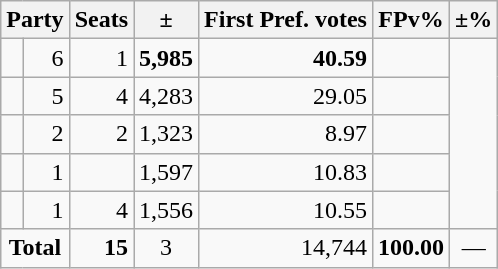<table class=wikitable>
<tr>
<th colspan=2 align=center>Party</th>
<th valign=top>Seats</th>
<th valign=top>±</th>
<th valign=top>First Pref. votes</th>
<th valign=top>FPv%</th>
<th valign=top>±%</th>
</tr>
<tr>
<td></td>
<td align=right>6</td>
<td align=right>1</td>
<td align=right><strong>5,985</strong></td>
<td align=right><strong>40.59</strong></td>
<td align=right></td>
</tr>
<tr>
<td></td>
<td align=right>5</td>
<td align=right>4</td>
<td align=right>4,283</td>
<td align=right>29.05</td>
<td align=right></td>
</tr>
<tr>
<td></td>
<td align=right>2</td>
<td align=right>2</td>
<td align=right>1,323</td>
<td align=right>8.97</td>
<td align=right></td>
</tr>
<tr>
<td></td>
<td align=right>1</td>
<td align=right></td>
<td align=right>1,597</td>
<td align=right>10.83</td>
<td align=right></td>
</tr>
<tr>
<td></td>
<td align=right>1</td>
<td align=right>4</td>
<td align=right>1,556</td>
<td align=right>10.55</td>
<td align=right></td>
</tr>
<tr>
<td colspan=2 align=center><strong>Total</strong></td>
<td align=right><strong>15</strong></td>
<td align=center>3</td>
<td align=right>14,744</td>
<td align=center><strong>100.00</strong></td>
<td align=center>—</td>
</tr>
</table>
